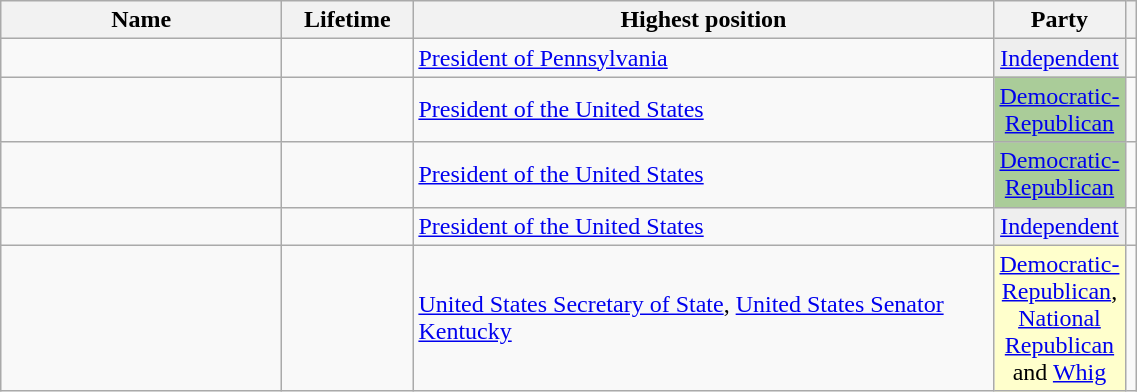<table class="wikitable sortable">
<tr>
<th width=180>Name</th>
<th width=80>Lifetime</th>
<th width=380>Highest position</th>
<th width=80>Party</th>
<th class=unsortable></th>
</tr>
<tr valign="top">
<td></td>
<td align="center"></td>
<td><a href='#'>President of Pennsylvania</a></td>
<td bgcolor="EEEEEE" align="center"><a href='#'>Independent</a></td>
<td align="center"></td>
</tr>
<tr>
<td></td>
<td align="center"></td>
<td><a href='#'>President of the United States</a></td>
<td bgcolor="AACC99" align="center"><a href='#'>Democratic-Republican</a></td>
<td align="center"></td>
</tr>
<tr>
<td></td>
<td align="center"></td>
<td><a href='#'>President of the United States</a></td>
<td bgcolor="AACC99" align="center"><a href='#'>Democratic-Republican</a></td>
<td align="center"></td>
</tr>
<tr>
<td></td>
<td align="center"></td>
<td><a href='#'>President of the United States</a></td>
<td bgcolor="EEEEEE" align="center"><a href='#'>Independent</a></td>
<td align="center"></td>
</tr>
<tr>
<td></td>
<td align="center"></td>
<td><a href='#'>United States Secretary of State</a>, <a href='#'>United States Senator Kentucky</a></td>
<td bgcolor="FFFFCC" align="center"><a href='#'>Democratic-Republican</a>, <a href='#'>National Republican</a> and <a href='#'>Whig</a></td>
<td align="center"></td>
</tr>
</table>
